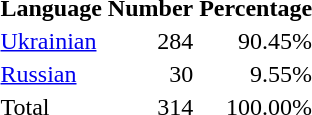<table class="standard">
<tr>
<th>Language</th>
<th>Number</th>
<th>Percentage</th>
</tr>
<tr>
<td><a href='#'>Ukrainian</a></td>
<td align="right">284</td>
<td align="right">90.45%</td>
</tr>
<tr>
<td><a href='#'>Russian</a></td>
<td align="right">30</td>
<td align="right">9.55%</td>
</tr>
<tr>
<td>Total</td>
<td align="right">314</td>
<td align="right">100.00%</td>
</tr>
</table>
